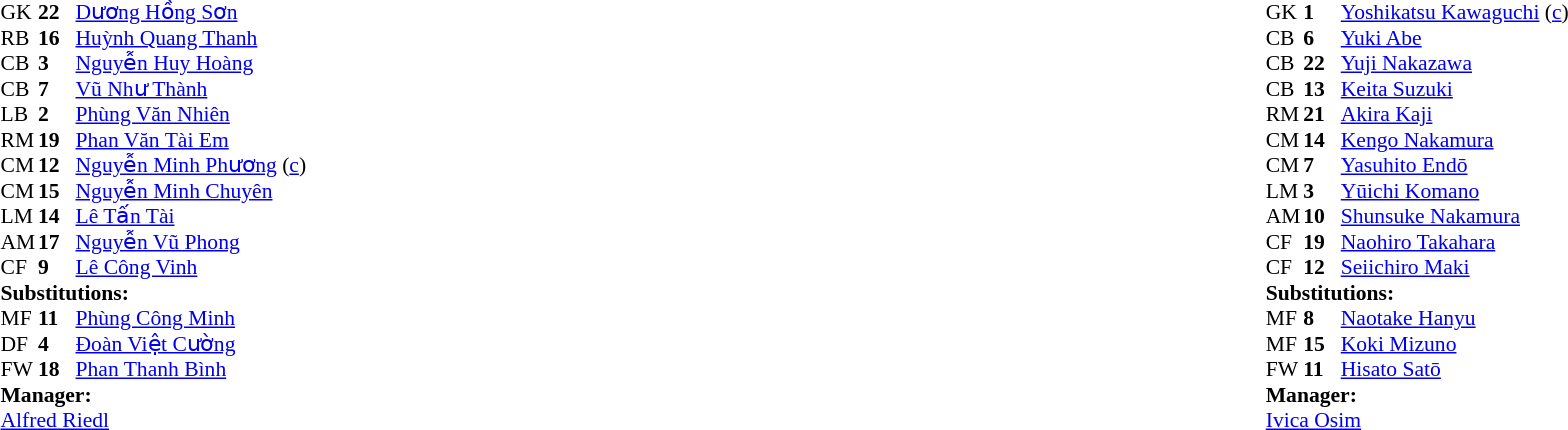<table width="100%">
<tr>
<td valign="top" width="50%"><br><table style="font-size: 90%" cellspacing="0" cellpadding="0">
<tr>
<th width="25"></th>
<th width="25"></th>
</tr>
<tr>
<td>GK</td>
<td><strong>22</strong></td>
<td><a href='#'>Dương Hồng Sơn</a></td>
</tr>
<tr>
<td>RB</td>
<td><strong>16</strong></td>
<td><a href='#'>Huỳnh Quang Thanh</a></td>
</tr>
<tr>
<td>CB</td>
<td><strong>3</strong></td>
<td><a href='#'>Nguyễn Huy Hoàng</a></td>
</tr>
<tr>
<td>CB</td>
<td><strong>7</strong></td>
<td><a href='#'>Vũ Như Thành</a></td>
</tr>
<tr>
<td>LB</td>
<td><strong>2</strong></td>
<td><a href='#'>Phùng Văn Nhiên</a></td>
</tr>
<tr>
<td>RM</td>
<td><strong>19</strong></td>
<td><a href='#'>Phan Văn Tài Em</a></td>
<td></td>
<td></td>
</tr>
<tr>
<td>CM</td>
<td><strong>12</strong></td>
<td><a href='#'>Nguyễn Minh Phương</a> (<a href='#'>c</a>)</td>
<td></td>
<td></td>
</tr>
<tr>
<td>CM</td>
<td><strong>15</strong></td>
<td><a href='#'>Nguyễn Minh Chuyên</a></td>
</tr>
<tr>
<td>LM</td>
<td><strong>14</strong></td>
<td><a href='#'>Lê Tấn Tài</a></td>
<td></td>
<td></td>
</tr>
<tr>
<td>AM</td>
<td><strong>17</strong></td>
<td><a href='#'>Nguyễn Vũ Phong</a></td>
</tr>
<tr>
<td>CF</td>
<td><strong>9</strong></td>
<td><a href='#'>Lê Công Vinh</a></td>
<td></td>
</tr>
<tr>
<td colspan=3><strong>Substitutions:</strong></td>
</tr>
<tr>
<td>MF</td>
<td><strong>11</strong></td>
<td><a href='#'>Phùng Công Minh</a></td>
<td></td>
<td></td>
</tr>
<tr>
<td>DF</td>
<td><strong>4</strong></td>
<td><a href='#'>Đoàn Việt Cường</a></td>
<td></td>
<td></td>
</tr>
<tr>
<td>FW</td>
<td><strong>18</strong></td>
<td><a href='#'>Phan Thanh Bình</a></td>
<td></td>
<td></td>
</tr>
<tr>
<td colspan=3><strong>Manager:</strong></td>
</tr>
<tr>
<td colspan=3> <a href='#'>Alfred Riedl</a></td>
</tr>
</table>
</td>
<td valign="top" width="50%"><br><table style="font-size: 90%" cellspacing="0" cellpadding="0" align="center">
<tr>
<th width=25></th>
<th width=25></th>
</tr>
<tr>
<td>GK</td>
<td><strong>1</strong></td>
<td><a href='#'>Yoshikatsu Kawaguchi</a> (<a href='#'>c</a>)</td>
</tr>
<tr>
<td>CB</td>
<td><strong>6</strong></td>
<td><a href='#'>Yuki Abe</a></td>
</tr>
<tr>
<td>CB</td>
<td><strong>22</strong></td>
<td><a href='#'>Yuji Nakazawa</a></td>
</tr>
<tr>
<td>CB</td>
<td><strong>13</strong></td>
<td><a href='#'>Keita Suzuki</a></td>
</tr>
<tr>
<td>RM</td>
<td><strong>21</strong></td>
<td><a href='#'>Akira Kaji</a></td>
</tr>
<tr>
<td>CM</td>
<td><strong>14</strong></td>
<td><a href='#'>Kengo Nakamura</a></td>
</tr>
<tr>
<td>CM</td>
<td><strong>7</strong></td>
<td><a href='#'>Yasuhito Endō</a></td>
<td></td>
<td></td>
</tr>
<tr>
<td>LM</td>
<td><strong>3</strong></td>
<td><a href='#'>Yūichi Komano</a></td>
</tr>
<tr>
<td>AM</td>
<td><strong>10</strong></td>
<td><a href='#'>Shunsuke Nakamura</a></td>
<td></td>
<td></td>
</tr>
<tr>
<td>CF</td>
<td><strong>19</strong></td>
<td><a href='#'>Naohiro Takahara</a></td>
</tr>
<tr>
<td>CF</td>
<td><strong>12</strong></td>
<td><a href='#'>Seiichiro Maki</a></td>
<td></td>
<td></td>
</tr>
<tr>
<td colspan=3><strong>Substitutions:</strong></td>
</tr>
<tr>
<td>MF</td>
<td><strong>8</strong></td>
<td><a href='#'>Naotake Hanyu</a></td>
<td></td>
<td></td>
</tr>
<tr>
<td>MF</td>
<td><strong>15</strong></td>
<td><a href='#'>Koki Mizuno</a></td>
<td></td>
<td></td>
</tr>
<tr>
<td>FW</td>
<td><strong>11</strong></td>
<td><a href='#'>Hisato Satō</a></td>
<td></td>
<td></td>
</tr>
<tr>
<td colspan=3><strong>Manager:</strong></td>
</tr>
<tr>
<td colspan=4> <a href='#'>Ivica Osim</a></td>
</tr>
</table>
</td>
</tr>
</table>
